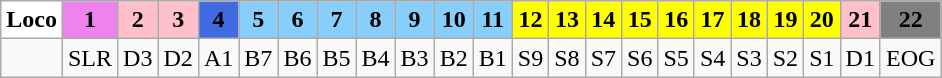<table class="wikitable plainrowheaders unsortable" style="text-align:center">
<tr>
<th scope="col" rowspan="1" style="background:white;">Loco</th>
<th scope="col" rowspan="1" style="background:violet;">1</th>
<th scope="col" rowspan="1" style="background:pink;">2</th>
<th scope="col" rowspan="1" style="background:pink;">3</th>
<th scope="col" rowspan="1" style="background:royalblue;">4</th>
<th scope="col" rowspan="1" style="background:lightskyblue;">5</th>
<th scope="col" rowspan="1" style="background: lightskyblue;">6</th>
<th scope="col" rowspan="1" style="background:lightskyblue;">7</th>
<th scope="col" rowspan="1" style="background:lightskyblue;">8</th>
<th scope="col" rowspan="1" style="background:lightskyblue;">9</th>
<th scope="col" rowspan="1" style="background:lightskyblue;">10</th>
<th scope="col" rowspan="1" style="background:lightskyblue;">11</th>
<th scope="col" rowspan="1" style="background:yellow;">12</th>
<th scope="col" rowspan="1" style="background:yellow;">13</th>
<th scope="col" rowspan="1" style="background:yellow;">14</th>
<th scope="col" rowspan="1" style="background:yellow;">15</th>
<th scope="col" rowspan="1" style="background:yellow;">16</th>
<th scope="col" rowspan="1" style="background:yellow;">17</th>
<th scope="col" rowspan="1" style="background:yellow;">18</th>
<th scope="col" rowspan="1" style="background:yellow;">19</th>
<th scope="col" rowspan="1" style="background:yellow;">20</th>
<th scope="col" rowspan="1" style="background:pink;">21</th>
<th scope="col" rowspan="1" style="background:grey;">22</th>
</tr>
<tr>
<td></td>
<td>SLR</td>
<td>D3</td>
<td>D2</td>
<td>A1</td>
<td>B7</td>
<td>B6</td>
<td>B5</td>
<td>B4</td>
<td>B3</td>
<td>B2</td>
<td>B1</td>
<td>S9</td>
<td>S8</td>
<td>S7</td>
<td>S6</td>
<td>S5</td>
<td>S4</td>
<td>S3</td>
<td>S2</td>
<td>S1</td>
<td>D1</td>
<td>EOG</td>
</tr>
</table>
